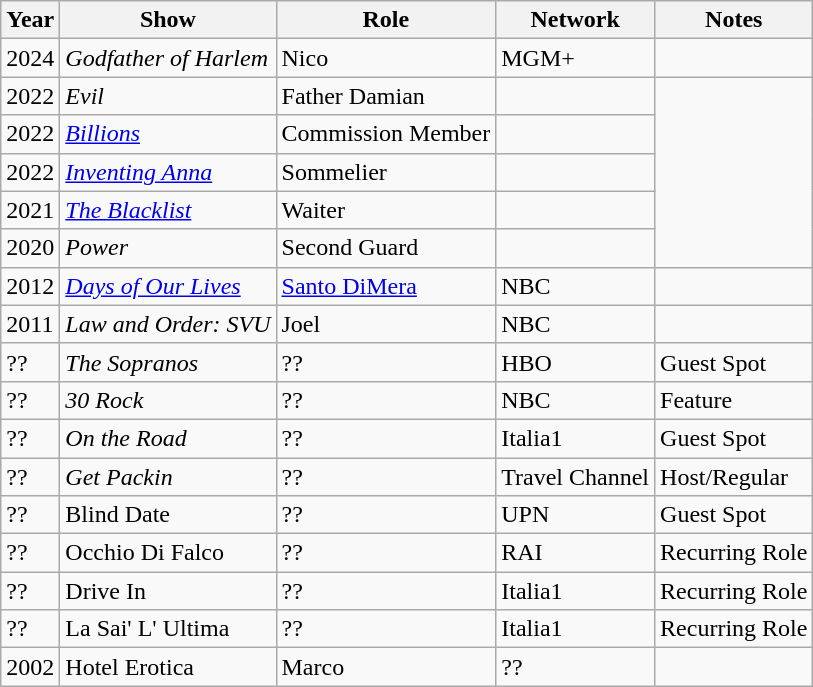<table class="wikitable">
<tr>
<th>Year</th>
<th>Show</th>
<th>Role</th>
<th>Network</th>
<th>Notes</th>
</tr>
<tr>
<td>2024</td>
<td><em>Godfather of Harlem</em></td>
<td>Nico</td>
<td>MGM+</td>
<td></td>
</tr>
<tr>
<td>2022</td>
<td><em>Evil</em></td>
<td>Father Damian</td>
<td></td>
</tr>
<tr>
<td>2022</td>
<td><em><a href='#'>Billions</a></em></td>
<td>Commission Member</td>
<td></td>
</tr>
<tr>
<td>2022</td>
<td><em><a href='#'>Inventing Anna</a></em></td>
<td>Sommelier</td>
<td></td>
</tr>
<tr>
<td>2021</td>
<td><em><a href='#'>The Blacklist</a></em></td>
<td>Waiter</td>
<td></td>
</tr>
<tr>
<td>2020</td>
<td><em>Power</em></td>
<td>Second Guard</td>
<td></td>
</tr>
<tr>
<td>2012</td>
<td><em><a href='#'>Days of Our Lives</a></em></td>
<td><a href='#'>Santo DiMera</a></td>
<td>NBC</td>
<td></td>
</tr>
<tr>
<td>2011</td>
<td><em>Law and Order: SVU</em></td>
<td>Joel</td>
<td>NBC</td>
</tr>
<tr>
<td>??</td>
<td><em>The Sopranos</em></td>
<td>??</td>
<td>HBO</td>
<td>Guest Spot</td>
</tr>
<tr>
<td>??</td>
<td><em>30 Rock</em></td>
<td>??</td>
<td>NBC</td>
<td>Feature</td>
</tr>
<tr>
<td>??</td>
<td><em>On the Road</em></td>
<td>??</td>
<td>Italia1</td>
<td>Guest Spot</td>
</tr>
<tr>
<td>??</td>
<td><em>Get Packin<strong></td>
<td>??</td>
<td>Travel Channel</td>
<td>Host/Regular</td>
</tr>
<tr>
<td>??</td>
<td></em>Blind Date<em></td>
<td>??</td>
<td>UPN</td>
<td>Guest Spot</td>
</tr>
<tr>
<td>??</td>
<td></em>Occhio Di Falco<em></td>
<td>??</td>
<td>RAI</td>
<td>Recurring Role</td>
</tr>
<tr>
<td>??</td>
<td></em>Drive In<em></td>
<td>??</td>
<td>Italia1</td>
<td>Recurring Role</td>
</tr>
<tr>
<td>??</td>
<td></em>La Sai' L' Ultima<em></td>
<td>??</td>
<td>Italia1</td>
<td>Recurring Role</td>
</tr>
<tr>
<td>2002</td>
<td></em>Hotel Erotica<em></td>
<td>Marco</td>
<td>??</td>
<td></td>
</tr>
</table>
